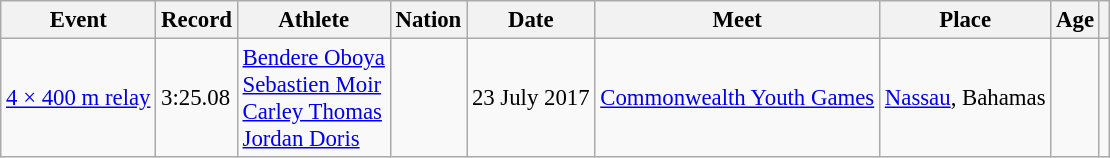<table class="wikitable" style="font-size:95%;">
<tr>
<th>Event</th>
<th>Record</th>
<th>Athlete</th>
<th>Nation</th>
<th>Date</th>
<th>Meet</th>
<th>Place</th>
<th>Age</th>
<th></th>
</tr>
<tr>
<td><a href='#'>4 × 400 m relay</a></td>
<td>3:25.08</td>
<td><a href='#'>Bendere Oboya</a><br><a href='#'>Sebastien Moir</a><br><a href='#'>Carley Thomas</a><br><a href='#'>Jordan Doris</a></td>
<td></td>
<td>23 July 2017</td>
<td><a href='#'>Commonwealth Youth Games</a></td>
<td><a href='#'>Nassau</a>, Bahamas</td>
<td><br><br><br></td>
<td></td>
</tr>
</table>
